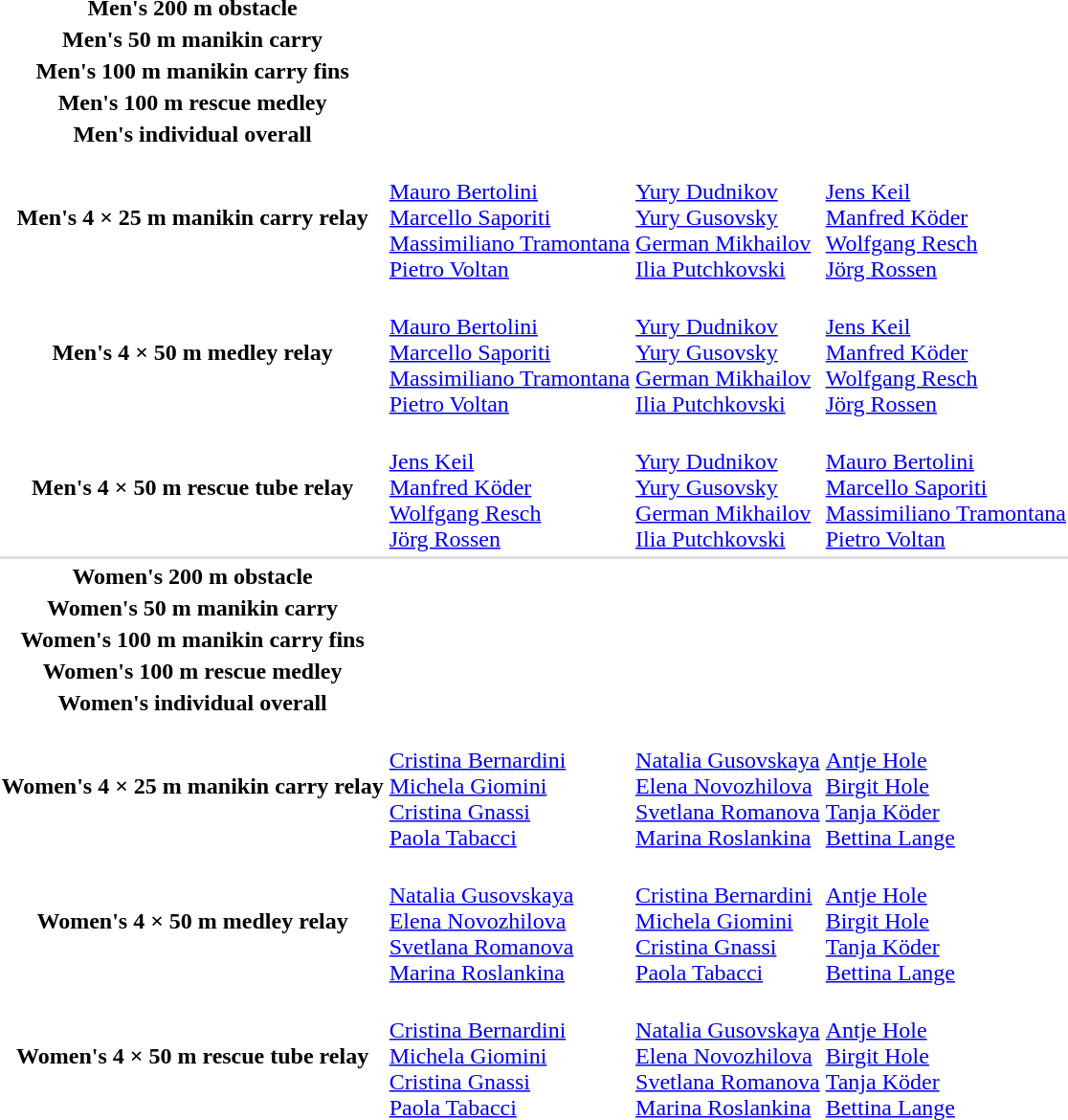<table>
<tr>
<th scope="row">Men's 200 m obstacle</th>
<td></td>
<td></td>
<td></td>
</tr>
<tr>
<th scope="row">Men's 50 m manikin carry</th>
<td></td>
<td></td>
<td></td>
</tr>
<tr>
<th scope="row">Men's 100 m manikin carry fins</th>
<td></td>
<td></td>
<td></td>
</tr>
<tr>
<th scope="row">Men's 100 m rescue medley</th>
<td></td>
<td></td>
<td></td>
</tr>
<tr>
<th scope="row">Men's individual overall</th>
<td></td>
<td></td>
<td></td>
</tr>
<tr>
<th scope="row">Men's 4 × 25 m manikin carry relay</th>
<td><br><a href='#'>Mauro Bertolini</a><br><a href='#'>Marcello Saporiti</a><br><a href='#'>Massimiliano Tramontana</a><br><a href='#'>Pietro Voltan</a></td>
<td><br><a href='#'>Yury Dudnikov</a><br><a href='#'>Yury Gusovsky</a><br><a href='#'>German Mikhailov</a><br><a href='#'>Ilia Putchkovski</a></td>
<td><br><a href='#'>Jens Keil</a><br><a href='#'>Manfred Köder</a><br><a href='#'>Wolfgang Resch</a><br><a href='#'>Jörg Rossen</a></td>
</tr>
<tr>
<th scope="row">Men's 4 × 50 m medley relay</th>
<td><br><a href='#'>Mauro Bertolini</a><br><a href='#'>Marcello Saporiti</a><br><a href='#'>Massimiliano Tramontana</a><br><a href='#'>Pietro Voltan</a></td>
<td><br><a href='#'>Yury Dudnikov</a><br><a href='#'>Yury Gusovsky</a><br><a href='#'>German Mikhailov</a><br><a href='#'>Ilia Putchkovski</a></td>
<td><br><a href='#'>Jens Keil</a><br><a href='#'>Manfred Köder</a><br><a href='#'>Wolfgang Resch</a><br><a href='#'>Jörg Rossen</a></td>
</tr>
<tr>
<th scope="row">Men's 4 × 50 m rescue tube relay</th>
<td><br><a href='#'>Jens Keil</a><br><a href='#'>Manfred Köder</a><br><a href='#'>Wolfgang Resch</a><br><a href='#'>Jörg Rossen</a></td>
<td><br><a href='#'>Yury Dudnikov</a><br><a href='#'>Yury Gusovsky</a><br><a href='#'>German Mikhailov</a><br><a href='#'>Ilia Putchkovski</a></td>
<td><br><a href='#'>Mauro Bertolini</a><br><a href='#'>Marcello Saporiti</a><br><a href='#'>Massimiliano Tramontana</a><br><a href='#'>Pietro Voltan</a></td>
</tr>
<tr bgcolor=#DDDDDD>
<td colspan=4></td>
</tr>
<tr>
<th scope="row">Women's 200 m obstacle</th>
<td></td>
<td></td>
<td></td>
</tr>
<tr>
<th scope="row">Women's 50 m manikin carry</th>
<td></td>
<td></td>
<td></td>
</tr>
<tr>
<th scope="row">Women's 100 m manikin carry fins</th>
<td></td>
<td></td>
<td></td>
</tr>
<tr>
<th scope="row">Women's 100 m rescue medley</th>
<td></td>
<td></td>
<td></td>
</tr>
<tr>
<th scope="row">Women's individual overall</th>
<td></td>
<td></td>
<td></td>
</tr>
<tr>
<th scope="row">Women's 4 × 25 m manikin carry relay</th>
<td><br><a href='#'>Cristina Bernardini</a><br><a href='#'>Michela Giomini</a><br><a href='#'>Cristina Gnassi</a><br><a href='#'>Paola Tabacci</a></td>
<td><br><a href='#'>Natalia Gusovskaya</a><br><a href='#'>Elena Novozhilova</a><br><a href='#'>Svetlana Romanova</a><br><a href='#'>Marina Roslankina</a></td>
<td><br><a href='#'>Antje Hole</a><br><a href='#'>Birgit Hole</a><br><a href='#'>Tanja Köder</a><br><a href='#'>Bettina Lange</a></td>
</tr>
<tr>
<th scope="row">Women's 4 × 50 m medley relay</th>
<td><br><a href='#'>Natalia Gusovskaya</a><br><a href='#'>Elena Novozhilova</a><br><a href='#'>Svetlana Romanova</a><br><a href='#'>Marina Roslankina</a></td>
<td><br><a href='#'>Cristina Bernardini</a><br><a href='#'>Michela Giomini</a><br><a href='#'>Cristina Gnassi</a><br><a href='#'>Paola Tabacci</a></td>
<td><br><a href='#'>Antje Hole</a><br><a href='#'>Birgit Hole</a><br><a href='#'>Tanja Köder</a><br><a href='#'>Bettina Lange</a></td>
</tr>
<tr>
<th scope="row">Women's 4 × 50 m rescue tube relay</th>
<td><br><a href='#'>Cristina Bernardini</a><br><a href='#'>Michela Giomini</a><br><a href='#'>Cristina Gnassi</a><br><a href='#'>Paola Tabacci</a></td>
<td><br><a href='#'>Natalia Gusovskaya</a><br><a href='#'>Elena Novozhilova</a><br><a href='#'>Svetlana Romanova</a><br><a href='#'>Marina Roslankina</a></td>
<td><br><a href='#'>Antje Hole</a><br><a href='#'>Birgit Hole</a><br><a href='#'>Tanja Köder</a><br><a href='#'>Bettina Lange</a></td>
</tr>
</table>
